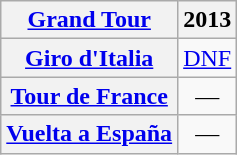<table class="wikitable plainrowheaders">
<tr>
<th scope="col"><a href='#'>Grand Tour</a></th>
<th scope="col">2013</th>
</tr>
<tr style="text-align:center;">
<th scope="row"> <a href='#'>Giro d'Italia</a></th>
<td><a href='#'>DNF</a></td>
</tr>
<tr style="text-align:center;">
<th scope="row"> <a href='#'>Tour de France</a></th>
<td>—</td>
</tr>
<tr style="text-align:center;">
<th scope="row"> <a href='#'>Vuelta a España</a></th>
<td>—</td>
</tr>
</table>
